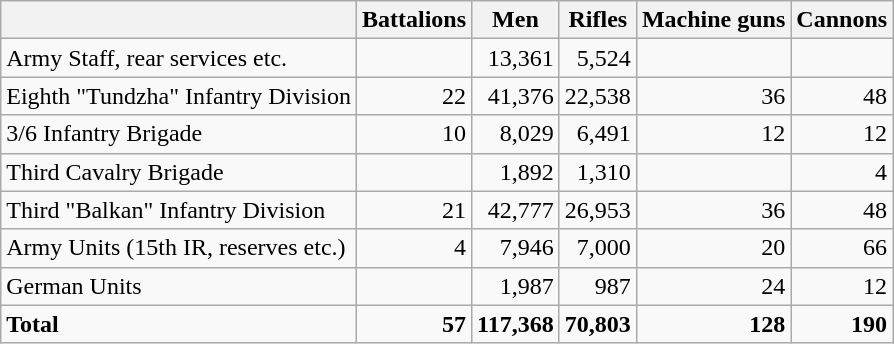<table class="wikitable">
<tr>
<th></th>
<th>Battalions</th>
<th>Men</th>
<th>Rifles</th>
<th>Machine guns</th>
<th>Cannons</th>
</tr>
<tr>
<td>Army Staff, rear services etc.</td>
<td></td>
<td align="right">13,361</td>
<td align="right">5,524</td>
<td></td>
<td></td>
</tr>
<tr>
<td>Eighth "Tundzha" Infantry Division</td>
<td align="right">22</td>
<td align="right">41,376</td>
<td align="right">22,538</td>
<td align="right">36</td>
<td align="right">48</td>
</tr>
<tr>
<td>3/6 Infantry Brigade</td>
<td align="right">10</td>
<td align="right">8,029</td>
<td align="right">6,491</td>
<td align="right">12</td>
<td align="right">12</td>
</tr>
<tr>
<td>Third Cavalry Brigade</td>
<td></td>
<td align="right">1,892</td>
<td align="right">1,310</td>
<td align="right"></td>
<td align="right">4</td>
</tr>
<tr>
<td>Third "Balkan" Infantry Division</td>
<td align="right">21</td>
<td align="right">42,777</td>
<td align="right">26,953</td>
<td align="right">36</td>
<td align="right">48</td>
</tr>
<tr>
<td>Army Units (15th IR, reserves etc.)</td>
<td align="right">4</td>
<td align="right">7,946</td>
<td align="right">7,000</td>
<td align="right">20</td>
<td align="right">66</td>
</tr>
<tr>
<td>German Units</td>
<td align="right"></td>
<td align="right">1,987</td>
<td align="right">987</td>
<td align="right">24</td>
<td align="right">12</td>
</tr>
<tr>
<td><strong>Total</strong></td>
<td align="right"><strong>57</strong></td>
<td align="right"><strong>117,368</strong></td>
<td align="right"><strong>70,803</strong></td>
<td align="right"><strong>128</strong></td>
<td align="right"><strong>190</strong></td>
</tr>
</table>
